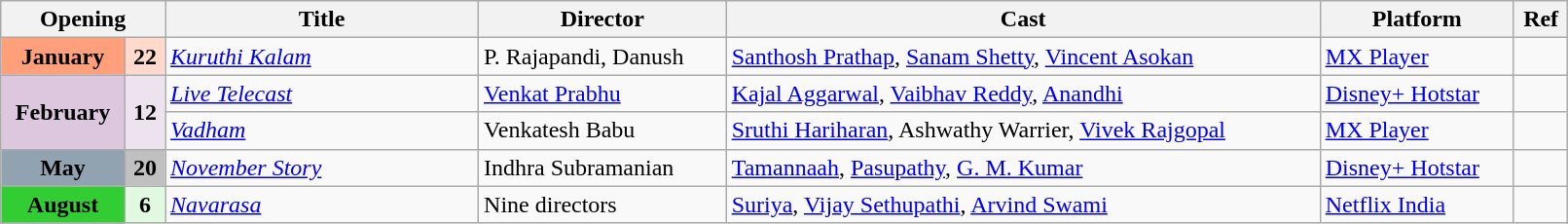<table class="wikitable" width="85%">
<tr>
<th colspan="2">Opening</th>
<th style="width:20%;">Title</th>
<th>Director</th>
<th>Cast</th>
<th>Platform</th>
<th>Ref</th>
</tr>
<tr>
<td style="text-align:center; background:#ffa07a; textcolor:#000;"><strong>January</strong></td>
<td style="text-align:center; background:#ffdacc;"><strong>22</strong></td>
<td><em><a href='#'>Kuruthi Kalam</a></em></td>
<td>P. Rajapandi, Danush</td>
<td><a href='#'>Santhosh Prathap</a>, <a href='#'>Sanam Shetty</a>, <a href='#'>Vincent Asokan</a></td>
<td><a href='#'>MX Player</a></td>
<td></td>
</tr>
<tr>
<td rowspan="2" style="text-align:center; background:#dcc7df; textcolor:#000;"><strong>February</strong></td>
<td rowspan="2" style="text-align:center; background:#ede3ef;"><strong>12</strong></td>
<td><em><a href='#'>Live Telecast</a></em></td>
<td><a href='#'>Venkat Prabhu</a></td>
<td><a href='#'>Kajal Aggarwal</a>, <a href='#'>Vaibhav Reddy</a>, <a href='#'>Anandhi</a></td>
<td><a href='#'>Disney+ Hotstar</a></td>
<td></td>
</tr>
<tr>
<td><em><a href='#'>Vadham</a></em></td>
<td>Venkatesh Babu</td>
<td><a href='#'>Sruthi Hariharan</a>, Ashwathy Warrier, <a href='#'>Vivek Rajgopal</a></td>
<td><a href='#'>MX Player</a></td>
<td></td>
</tr>
<tr>
<td style="text-align:center; background:#91a3b0; textcolor:#000;"><strong>May</strong></td>
<td style="text-align:center; background:silver;"><strong>20</strong></td>
<td><em><a href='#'>November Story</a></em></td>
<td>Indhra Subramanian</td>
<td><a href='#'>Tamannaah</a>, <a href='#'>Pasupathy</a>, <a href='#'>G. M. Kumar</a></td>
<td><a href='#'>Disney+ Hotstar</a></td>
<td></td>
</tr>
<tr>
<td style="text-align:center; background:#32cd32; textcolor:#000;"><strong>August</strong></td>
<td style="text-align:center; background:#e0f9e0;"><strong>6</strong></td>
<td><em><a href='#'>Navarasa</a></em></td>
<td>Nine directors</td>
<td><a href='#'>Suriya</a>, <a href='#'>Vijay Sethupathi</a>, <a href='#'>Arvind Swami</a></td>
<td><a href='#'>Netflix India</a></td>
<td></td>
</tr>
</table>
